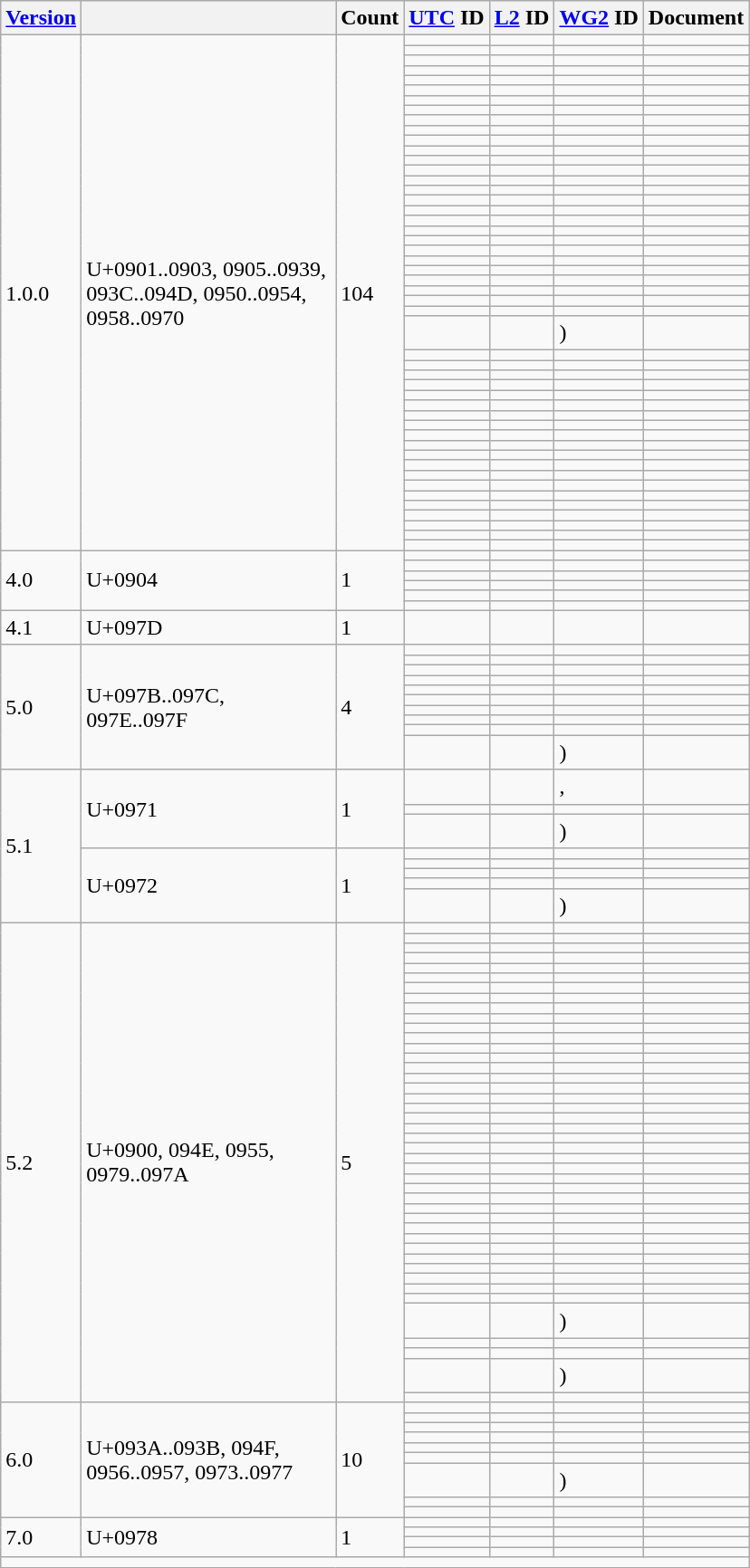<table class="wikitable collapsible collapsed sticky-header">
<tr>
<th><a href='#'>Version</a></th>
<th></th>
<th>Count</th>
<th><a href='#'>UTC</a> ID</th>
<th><a href='#'>L2</a> ID</th>
<th><a href='#'>WG2</a> ID</th>
<th>Document</th>
</tr>
<tr>
<td rowspan="49">1.0.0</td>
<td rowspan="49" width="180">U+0901..0903, 0905..0939, 093C..094D, 0950..0954, 0958..0970</td>
<td rowspan="49">104</td>
<td></td>
<td></td>
<td></td>
<td></td>
</tr>
<tr>
<td></td>
<td></td>
<td></td>
<td></td>
</tr>
<tr>
<td></td>
<td></td>
<td></td>
<td></td>
</tr>
<tr>
<td></td>
<td></td>
<td></td>
<td></td>
</tr>
<tr>
<td></td>
<td></td>
<td></td>
<td></td>
</tr>
<tr>
<td></td>
<td></td>
<td></td>
<td></td>
</tr>
<tr>
<td></td>
<td></td>
<td></td>
<td></td>
</tr>
<tr>
<td></td>
<td></td>
<td></td>
<td></td>
</tr>
<tr>
<td></td>
<td></td>
<td></td>
<td></td>
</tr>
<tr>
<td></td>
<td></td>
<td></td>
<td></td>
</tr>
<tr>
<td></td>
<td></td>
<td></td>
<td></td>
</tr>
<tr>
<td></td>
<td></td>
<td></td>
<td></td>
</tr>
<tr>
<td></td>
<td></td>
<td></td>
<td></td>
</tr>
<tr>
<td></td>
<td></td>
<td></td>
<td></td>
</tr>
<tr>
<td></td>
<td></td>
<td></td>
<td></td>
</tr>
<tr>
<td></td>
<td></td>
<td></td>
<td></td>
</tr>
<tr>
<td></td>
<td></td>
<td></td>
<td></td>
</tr>
<tr>
<td></td>
<td></td>
<td></td>
<td></td>
</tr>
<tr>
<td></td>
<td></td>
<td></td>
<td></td>
</tr>
<tr>
<td></td>
<td></td>
<td></td>
<td></td>
</tr>
<tr>
<td></td>
<td></td>
<td></td>
<td></td>
</tr>
<tr>
<td></td>
<td></td>
<td></td>
<td></td>
</tr>
<tr>
<td></td>
<td></td>
<td></td>
<td></td>
</tr>
<tr>
<td></td>
<td></td>
<td></td>
<td></td>
</tr>
<tr>
<td></td>
<td></td>
<td></td>
<td></td>
</tr>
<tr>
<td></td>
<td></td>
<td></td>
<td></td>
</tr>
<tr>
<td></td>
<td></td>
<td></td>
<td></td>
</tr>
<tr>
<td></td>
<td></td>
<td></td>
<td></td>
</tr>
<tr>
<td></td>
<td></td>
<td> )</td>
<td></td>
</tr>
<tr>
<td></td>
<td></td>
<td></td>
<td></td>
</tr>
<tr>
<td></td>
<td></td>
<td></td>
<td></td>
</tr>
<tr>
<td></td>
<td></td>
<td></td>
<td></td>
</tr>
<tr>
<td></td>
<td></td>
<td></td>
<td></td>
</tr>
<tr>
<td></td>
<td></td>
<td></td>
<td></td>
</tr>
<tr>
<td></td>
<td></td>
<td></td>
<td></td>
</tr>
<tr>
<td></td>
<td></td>
<td></td>
<td></td>
</tr>
<tr>
<td></td>
<td></td>
<td></td>
<td></td>
</tr>
<tr>
<td></td>
<td></td>
<td></td>
<td></td>
</tr>
<tr>
<td></td>
<td></td>
<td></td>
<td></td>
</tr>
<tr>
<td></td>
<td></td>
<td></td>
<td></td>
</tr>
<tr>
<td></td>
<td></td>
<td></td>
<td></td>
</tr>
<tr>
<td></td>
<td></td>
<td></td>
<td></td>
</tr>
<tr>
<td></td>
<td></td>
<td></td>
<td></td>
</tr>
<tr>
<td></td>
<td></td>
<td></td>
<td></td>
</tr>
<tr>
<td></td>
<td></td>
<td></td>
<td></td>
</tr>
<tr>
<td></td>
<td></td>
<td></td>
<td></td>
</tr>
<tr>
<td></td>
<td></td>
<td></td>
<td></td>
</tr>
<tr>
<td></td>
<td></td>
<td></td>
<td></td>
</tr>
<tr>
<td></td>
<td></td>
<td></td>
<td></td>
</tr>
<tr>
<td rowspan="6">4.0</td>
<td rowspan="6">U+0904</td>
<td rowspan="6">1</td>
<td></td>
<td></td>
<td></td>
<td></td>
</tr>
<tr>
<td></td>
<td></td>
<td></td>
<td></td>
</tr>
<tr>
<td></td>
<td></td>
<td></td>
<td></td>
</tr>
<tr>
<td></td>
<td></td>
<td></td>
<td></td>
</tr>
<tr>
<td></td>
<td></td>
<td></td>
<td></td>
</tr>
<tr>
<td></td>
<td></td>
<td></td>
<td></td>
</tr>
<tr>
<td>4.1</td>
<td>U+097D</td>
<td>1</td>
<td></td>
<td></td>
<td></td>
<td></td>
</tr>
<tr>
<td rowspan="10">5.0</td>
<td rowspan="10">U+097B..097C, 097E..097F</td>
<td rowspan="10">4</td>
<td></td>
<td></td>
<td></td>
<td></td>
</tr>
<tr>
<td></td>
<td></td>
<td></td>
<td></td>
</tr>
<tr>
<td></td>
<td></td>
<td></td>
<td></td>
</tr>
<tr>
<td></td>
<td></td>
<td></td>
<td></td>
</tr>
<tr>
<td></td>
<td></td>
<td></td>
<td></td>
</tr>
<tr>
<td></td>
<td></td>
<td></td>
<td></td>
</tr>
<tr>
<td></td>
<td></td>
<td></td>
<td></td>
</tr>
<tr>
<td></td>
<td></td>
<td></td>
<td></td>
</tr>
<tr>
<td></td>
<td></td>
<td></td>
<td></td>
</tr>
<tr>
<td></td>
<td></td>
<td> )</td>
<td></td>
</tr>
<tr>
<td rowspan="8">5.1</td>
<td rowspan="3">U+0971</td>
<td rowspan="3">1</td>
<td></td>
<td></td>
<td>, </td>
<td></td>
</tr>
<tr>
<td></td>
<td></td>
<td></td>
<td></td>
</tr>
<tr>
<td></td>
<td></td>
<td> )</td>
<td></td>
</tr>
<tr>
<td rowspan="5">U+0972</td>
<td rowspan="5">1</td>
<td></td>
<td></td>
<td></td>
<td></td>
</tr>
<tr>
<td></td>
<td></td>
<td></td>
<td></td>
</tr>
<tr>
<td></td>
<td></td>
<td></td>
<td></td>
</tr>
<tr>
<td></td>
<td></td>
<td></td>
<td></td>
</tr>
<tr>
<td></td>
<td></td>
<td> )</td>
<td></td>
</tr>
<tr>
<td rowspan="43">5.2</td>
<td rowspan="43">U+0900, 094E, 0955, 0979..097A</td>
<td rowspan="43">5</td>
<td></td>
<td></td>
<td></td>
<td></td>
</tr>
<tr>
<td></td>
<td></td>
<td></td>
<td></td>
</tr>
<tr>
<td></td>
<td></td>
<td></td>
<td></td>
</tr>
<tr>
<td></td>
<td></td>
<td></td>
<td></td>
</tr>
<tr>
<td></td>
<td></td>
<td></td>
<td></td>
</tr>
<tr>
<td></td>
<td></td>
<td></td>
<td></td>
</tr>
<tr>
<td></td>
<td></td>
<td></td>
<td></td>
</tr>
<tr>
<td></td>
<td></td>
<td></td>
<td></td>
</tr>
<tr>
<td></td>
<td></td>
<td></td>
<td></td>
</tr>
<tr>
<td></td>
<td></td>
<td></td>
<td></td>
</tr>
<tr>
<td></td>
<td></td>
<td></td>
<td></td>
</tr>
<tr>
<td></td>
<td></td>
<td></td>
<td></td>
</tr>
<tr>
<td></td>
<td></td>
<td></td>
<td></td>
</tr>
<tr>
<td></td>
<td></td>
<td></td>
<td></td>
</tr>
<tr>
<td></td>
<td></td>
<td></td>
<td></td>
</tr>
<tr>
<td></td>
<td></td>
<td></td>
<td></td>
</tr>
<tr>
<td></td>
<td></td>
<td></td>
<td></td>
</tr>
<tr>
<td></td>
<td></td>
<td></td>
<td></td>
</tr>
<tr>
<td></td>
<td></td>
<td></td>
<td></td>
</tr>
<tr>
<td></td>
<td></td>
<td></td>
<td></td>
</tr>
<tr>
<td></td>
<td></td>
<td></td>
<td></td>
</tr>
<tr>
<td></td>
<td></td>
<td></td>
<td></td>
</tr>
<tr>
<td></td>
<td></td>
<td></td>
<td></td>
</tr>
<tr>
<td></td>
<td></td>
<td></td>
<td></td>
</tr>
<tr>
<td></td>
<td></td>
<td></td>
<td></td>
</tr>
<tr>
<td></td>
<td></td>
<td></td>
<td></td>
</tr>
<tr>
<td></td>
<td></td>
<td></td>
<td></td>
</tr>
<tr>
<td></td>
<td></td>
<td></td>
<td></td>
</tr>
<tr>
<td></td>
<td></td>
<td></td>
<td></td>
</tr>
<tr>
<td></td>
<td></td>
<td></td>
<td></td>
</tr>
<tr>
<td></td>
<td></td>
<td></td>
<td></td>
</tr>
<tr>
<td></td>
<td></td>
<td></td>
<td></td>
</tr>
<tr>
<td></td>
<td></td>
<td></td>
<td></td>
</tr>
<tr>
<td></td>
<td></td>
<td></td>
<td></td>
</tr>
<tr>
<td></td>
<td></td>
<td></td>
<td></td>
</tr>
<tr>
<td></td>
<td></td>
<td></td>
<td></td>
</tr>
<tr>
<td></td>
<td></td>
<td></td>
<td></td>
</tr>
<tr>
<td></td>
<td></td>
<td></td>
<td></td>
</tr>
<tr>
<td></td>
<td></td>
<td> )</td>
<td></td>
</tr>
<tr>
<td></td>
<td></td>
<td></td>
<td></td>
</tr>
<tr>
<td></td>
<td></td>
<td></td>
<td></td>
</tr>
<tr>
<td></td>
<td></td>
<td> )</td>
<td></td>
</tr>
<tr>
<td></td>
<td></td>
<td></td>
<td></td>
</tr>
<tr>
<td rowspan="9">6.0</td>
<td rowspan="9">U+093A..093B, 094F, 0956..0957, 0973..0977</td>
<td rowspan="9">10</td>
<td></td>
<td></td>
<td></td>
<td></td>
</tr>
<tr>
<td></td>
<td></td>
<td></td>
<td></td>
</tr>
<tr>
<td></td>
<td></td>
<td></td>
<td></td>
</tr>
<tr>
<td></td>
<td></td>
<td></td>
<td></td>
</tr>
<tr>
<td></td>
<td></td>
<td></td>
<td></td>
</tr>
<tr>
<td></td>
<td></td>
<td></td>
<td></td>
</tr>
<tr>
<td></td>
<td></td>
<td> )</td>
<td></td>
</tr>
<tr>
<td></td>
<td></td>
<td></td>
<td></td>
</tr>
<tr>
<td></td>
<td></td>
<td></td>
<td></td>
</tr>
<tr>
<td rowspan="4">7.0</td>
<td rowspan="4">U+0978</td>
<td rowspan="4">1</td>
<td></td>
<td></td>
<td></td>
<td></td>
</tr>
<tr>
<td></td>
<td></td>
<td></td>
<td></td>
</tr>
<tr>
<td></td>
<td></td>
<td></td>
<td></td>
</tr>
<tr>
<td></td>
<td></td>
<td></td>
<td></td>
</tr>
<tr class="sortbottom">
<td colspan="7"></td>
</tr>
</table>
